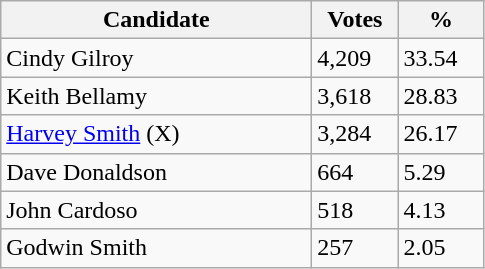<table class="wikitable sortable">
<tr>
<th bgcolor="#DDDDFF" width="200px">Candidate</th>
<th bgcolor="#DDDDFF" width="50px">Votes</th>
<th bgcolor="#DDDDFF" width="50px">%</th>
</tr>
<tr>
<td>Cindy Gilroy</td>
<td>4,209</td>
<td>33.54</td>
</tr>
<tr>
<td>Keith Bellamy</td>
<td>3,618</td>
<td>28.83</td>
</tr>
<tr>
<td><a href='#'>Harvey Smith</a> (X)</td>
<td>3,284</td>
<td>26.17</td>
</tr>
<tr>
<td>Dave Donaldson</td>
<td>664</td>
<td>5.29</td>
</tr>
<tr>
<td>John Cardoso</td>
<td>518</td>
<td>4.13</td>
</tr>
<tr>
<td>Godwin Smith</td>
<td>257</td>
<td>2.05</td>
</tr>
</table>
